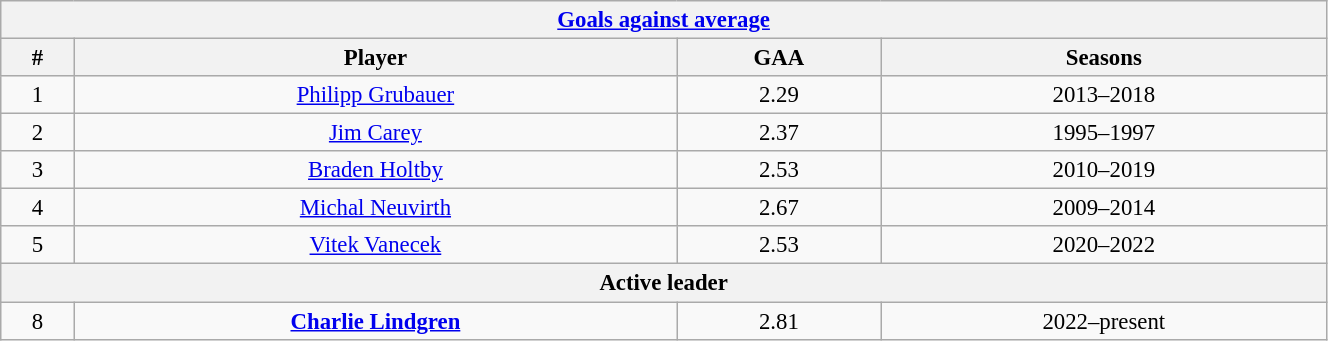<table class="wikitable" style="text-align: center; font-size: 95%" width="70%">
<tr>
<th colspan="4"><a href='#'>Goals against average</a></th>
</tr>
<tr>
<th>#</th>
<th>Player</th>
<th>GAA</th>
<th>Seasons</th>
</tr>
<tr>
<td>1</td>
<td><a href='#'>Philipp Grubauer</a></td>
<td>2.29</td>
<td>2013–2018</td>
</tr>
<tr>
<td>2</td>
<td><a href='#'>Jim Carey</a></td>
<td>2.37</td>
<td>1995–1997</td>
</tr>
<tr>
<td>3</td>
<td><a href='#'>Braden Holtby</a></td>
<td>2.53</td>
<td>2010–2019</td>
</tr>
<tr>
<td>4</td>
<td><a href='#'>Michal Neuvirth</a></td>
<td>2.67</td>
<td>2009–2014</td>
</tr>
<tr>
<td>5</td>
<td><a href='#'>Vitek Vanecek</a></td>
<td>2.53</td>
<td>2020–2022</td>
</tr>
<tr>
<th colspan="4">Active leader</th>
</tr>
<tr>
<td>8</td>
<td><strong><a href='#'>Charlie Lindgren</a></strong></td>
<td>2.81</td>
<td>2022–present</td>
</tr>
</table>
